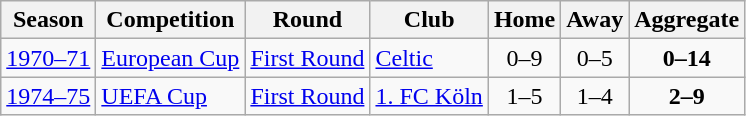<table class="wikitable">
<tr>
<th>Season</th>
<th>Competition</th>
<th>Round</th>
<th>Club</th>
<th>Home</th>
<th>Away</th>
<th>Aggregate</th>
</tr>
<tr>
<td><a href='#'>1970–71</a></td>
<td><a href='#'>European Cup</a></td>
<td><a href='#'>First Round</a></td>
<td> <a href='#'>Celtic</a></td>
<td style="text-align:center;">0–9</td>
<td style="text-align:center;">0–5</td>
<td style="text-align:center;"><strong>0–14</strong></td>
</tr>
<tr>
<td><a href='#'>1974–75</a></td>
<td><a href='#'>UEFA Cup</a></td>
<td><a href='#'>First Round</a></td>
<td> <a href='#'>1. FC Köln</a></td>
<td style="text-align:center;">1–5</td>
<td style="text-align:center;">1–4</td>
<td style="text-align:center;"><strong>2–9</strong></td>
</tr>
</table>
